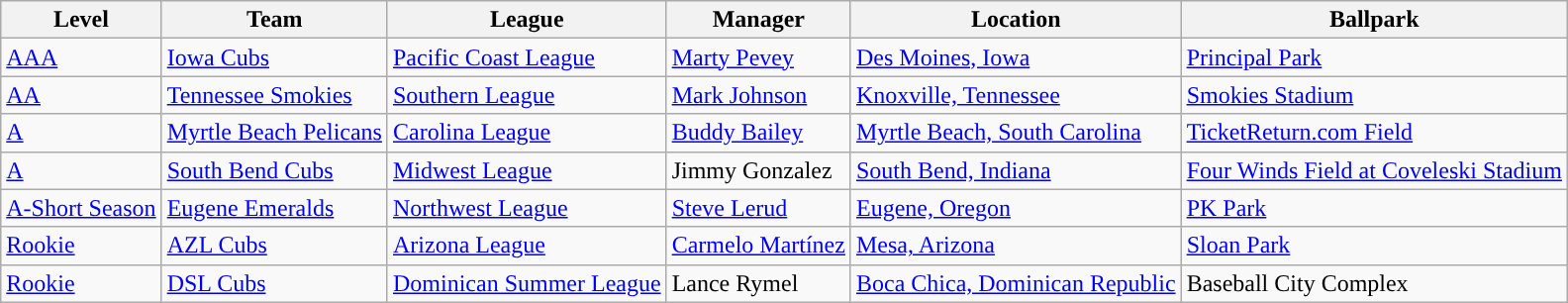<table class="wikitable">
<tr>
<th style="text-align:center; ">Level</th>
<th style="text-align:center; ">Team</th>
<th style="text-align:center; ">League</th>
<th style="text-align:center; ">Manager</th>
<th style="text-align:center; ">Location</th>
<th style="text-align:center; ">Ballpark</th>
</tr>
<tr>
<td><a href='#'>AAA</a></td>
<td><a href='#'>Iowa Cubs</a></td>
<td><a href='#'>Pacific Coast League</a></td>
<td><a href='#'>Marty Pevey</a></td>
<td><a href='#'>Des Moines, Iowa</a></td>
<td><a href='#'>Principal Park</a></td>
</tr>
<tr>
<td><a href='#'>AA</a></td>
<td><a href='#'>Tennessee Smokies</a></td>
<td><a href='#'>Southern League</a></td>
<td><a href='#'>Mark Johnson</a></td>
<td><a href='#'>Knoxville, Tennessee</a></td>
<td><a href='#'>Smokies Stadium</a></td>
</tr>
<tr>
<td><a href='#'>A</a></td>
<td><a href='#'>Myrtle Beach Pelicans</a></td>
<td><a href='#'>Carolina League</a></td>
<td><a href='#'>Buddy Bailey</a></td>
<td><a href='#'>Myrtle Beach, South Carolina</a></td>
<td><a href='#'>TicketReturn.com Field</a></td>
</tr>
<tr>
<td><a href='#'>A</a></td>
<td><a href='#'>South Bend Cubs</a></td>
<td><a href='#'>Midwest League</a></td>
<td>Jimmy Gonzalez</td>
<td><a href='#'>South Bend, Indiana</a></td>
<td><a href='#'>Four Winds Field at Coveleski Stadium</a></td>
</tr>
<tr>
<td><a href='#'>A-Short Season</a></td>
<td><a href='#'>Eugene Emeralds</a></td>
<td><a href='#'>Northwest League</a></td>
<td><a href='#'>Steve Lerud</a></td>
<td><a href='#'>Eugene, Oregon</a></td>
<td><a href='#'>PK Park</a></td>
</tr>
<tr>
<td><a href='#'>Rookie</a></td>
<td><a href='#'>AZL Cubs</a></td>
<td><a href='#'>Arizona League</a></td>
<td><a href='#'>Carmelo Martínez</a></td>
<td><a href='#'>Mesa, Arizona</a></td>
<td><a href='#'>Sloan Park</a></td>
</tr>
<tr>
<td><a href='#'>Rookie</a></td>
<td><a href='#'>DSL Cubs</a></td>
<td><a href='#'>Dominican Summer League</a></td>
<td>Lance Rymel</td>
<td><a href='#'>Boca Chica, Dominican Republic</a></td>
<td>Baseball City Complex</td>
</tr>
</table>
